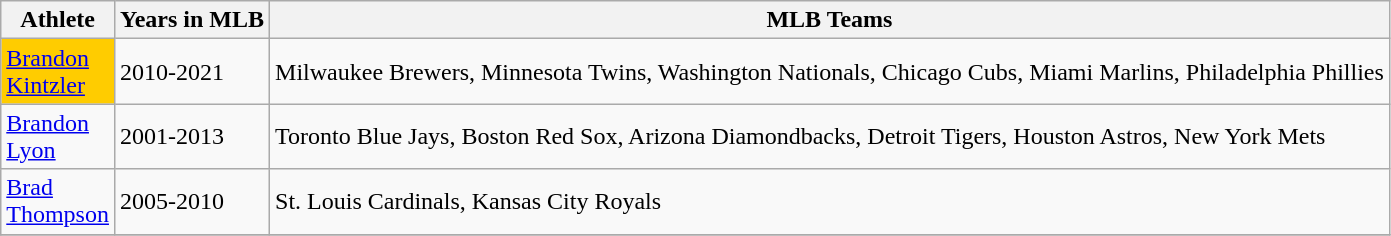<table class="wikitable">
<tr>
<th>Athlete</th>
<th>Years in MLB</th>
<th>MLB Teams</th>
</tr>
<tr>
<td style="background-color:#FFCC00; border:1px solid #aaaaaa; width:2em;"><a href='#'>Brandon Kintzler</a></td>
<td>2010-2021</td>
<td>Milwaukee Brewers, Minnesota Twins, Washington Nationals, Chicago Cubs, Miami Marlins, Philadelphia Phillies</td>
</tr>
<tr>
<td><a href='#'>Brandon Lyon</a></td>
<td>2001-2013</td>
<td>Toronto Blue Jays, Boston Red Sox, Arizona Diamondbacks, Detroit Tigers, Houston Astros, New York Mets</td>
</tr>
<tr>
<td><a href='#'>Brad Thompson</a></td>
<td>2005-2010</td>
<td>St. Louis Cardinals, Kansas City Royals</td>
</tr>
<tr>
</tr>
</table>
